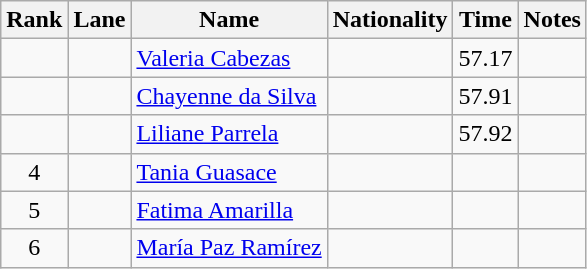<table class="wikitable sortable" style="text-align:center">
<tr>
<th>Rank</th>
<th>Lane</th>
<th>Name</th>
<th>Nationality</th>
<th>Time</th>
<th>Notes</th>
</tr>
<tr>
<td></td>
<td></td>
<td align=left><a href='#'>Valeria Cabezas</a></td>
<td align=left></td>
<td>57.17</td>
<td></td>
</tr>
<tr>
<td></td>
<td></td>
<td align=left><a href='#'>Chayenne da Silva</a></td>
<td align=left></td>
<td>57.91</td>
<td></td>
</tr>
<tr>
<td></td>
<td></td>
<td align=left><a href='#'>Liliane Parrela</a></td>
<td align=left></td>
<td>57.92</td>
<td></td>
</tr>
<tr>
<td>4</td>
<td></td>
<td align=left><a href='#'>Tania Guasace</a></td>
<td align=left></td>
<td></td>
<td></td>
</tr>
<tr>
<td>5</td>
<td></td>
<td align=left><a href='#'>Fatima Amarilla</a></td>
<td align=left></td>
<td></td>
<td></td>
</tr>
<tr>
<td>6</td>
<td></td>
<td align=left><a href='#'>María Paz Ramírez</a></td>
<td align=left></td>
<td></td>
<td></td>
</tr>
</table>
